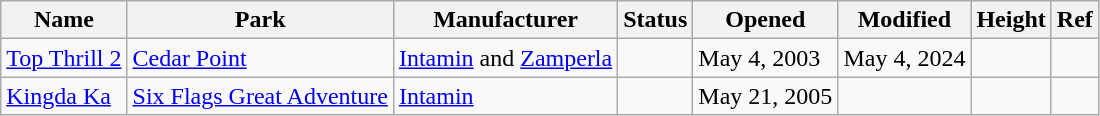<table class="wikitable">
<tr>
<th>Name</th>
<th>Park</th>
<th>Manufacturer</th>
<th>Status</th>
<th>Opened</th>
<th>Modified</th>
<th>Height</th>
<th>Ref</th>
</tr>
<tr>
<td><a href='#'>Top Thrill 2</a></td>
<td><a href='#'>Cedar Point</a></td>
<td><a href='#'>Intamin</a> and <a href='#'>Zamperla</a></td>
<td></td>
<td>May 4, 2003</td>
<td>May 4, 2024</td>
<td></td>
<td></td>
</tr>
<tr>
<td><a href='#'>Kingda Ka</a></td>
<td><a href='#'>Six Flags Great Adventure</a></td>
<td><a href='#'>Intamin</a></td>
<td></td>
<td>May 21, 2005</td>
<td></td>
<td></td>
<td></td>
</tr>
</table>
